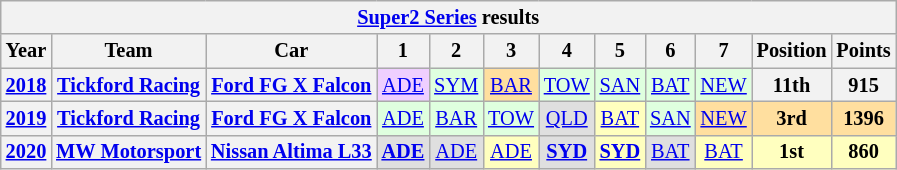<table class="wikitable" style="text-align:center; font-size:85%">
<tr>
<th colspan=45><a href='#'>Super2 Series</a> results</th>
</tr>
<tr>
<th>Year</th>
<th>Team</th>
<th>Car</th>
<th>1</th>
<th>2</th>
<th>3</th>
<th>4</th>
<th>5</th>
<th>6</th>
<th>7</th>
<th>Position</th>
<th>Points</th>
</tr>
<tr>
<th><a href='#'>2018</a></th>
<th nowrap><a href='#'>Tickford Racing</a></th>
<th nowrap><a href='#'>Ford FG X Falcon</a></th>
<td style=background:#efcfff><a href='#'>ADE</a><br></td>
<td style=background:#dfffdf><a href='#'>SYM</a><br></td>
<td style=background:#ffdf9f><a href='#'>BAR</a><br></td>
<td style=background:#dfffdf><a href='#'>TOW</a><br></td>
<td style=background:#dfffdf><a href='#'>SAN</a><br></td>
<td style=background:#dfffdf><a href='#'>BAT</a><br></td>
<td style=background:#dfffdf><a href='#'>NEW</a><br></td>
<th>11th</th>
<th>915</th>
</tr>
<tr>
<th><a href='#'>2019</a></th>
<th nowrap><a href='#'>Tickford Racing</a></th>
<th nowrap><a href='#'>Ford FG X Falcon</a></th>
<td style=background:#dfffdf><a href='#'>ADE</a><br></td>
<td style=background:#dfffdf><a href='#'>BAR</a><br></td>
<td style=background:#dfffdf><a href='#'>TOW</a><br></td>
<td style=background:#dfdfdf><a href='#'>QLD</a><br></td>
<td style=background:#ffffbf><a href='#'>BAT</a><br></td>
<td style=background:#dfffdf><a href='#'>SAN</a><br></td>
<td style=background:#ffdf9f><a href='#'>NEW</a><br></td>
<th style=background:#ffdf9f>3rd</th>
<th style=background:#ffdf9f>1396</th>
</tr>
<tr>
<th><a href='#'>2020</a></th>
<th nowrap><a href='#'>MW Motorsport</a></th>
<th nowrap><a href='#'>Nissan Altima L33</a></th>
<td style=background:#dfdfdf><strong><a href='#'>ADE</a></strong><br></td>
<td style=background:#dfdfdf><a href='#'>ADE</a><br></td>
<td style=background:#ffffbf><a href='#'>ADE</a><br></td>
<td style=background:#dfdfdf><strong><a href='#'>SYD</a></strong><br></td>
<td style=background:#ffffbf><strong><a href='#'>SYD</a></strong><br></td>
<td style=background:#dfdfdf><a href='#'>BAT</a><br></td>
<td style=background:#ffffbf><a href='#'>BAT</a><br></td>
<th style=background:#ffffbf>1st</th>
<th style=background:#ffffbf>860</th>
</tr>
</table>
